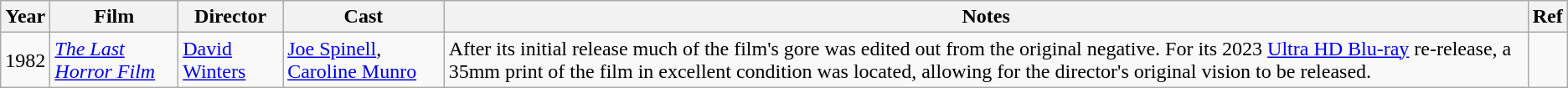<table class="wikitable sortable">
<tr>
<th>Year</th>
<th>Film</th>
<th>Director</th>
<th>Cast</th>
<th>Notes</th>
<th>Ref</th>
</tr>
<tr>
<td>1982</td>
<td><em><a href='#'>The Last Horror Film</a></em></td>
<td><a href='#'>David Winters</a></td>
<td><a href='#'>Joe Spinell</a>, <a href='#'>Caroline Munro</a></td>
<td>After its initial release much of the film's gore was edited out from the original negative. For its 2023 <a href='#'>Ultra HD Blu-ray</a> re-release, a 35mm print of the film in excellent condition was located, allowing for the director's original vision to be released.</td>
<td></td>
</tr>
</table>
